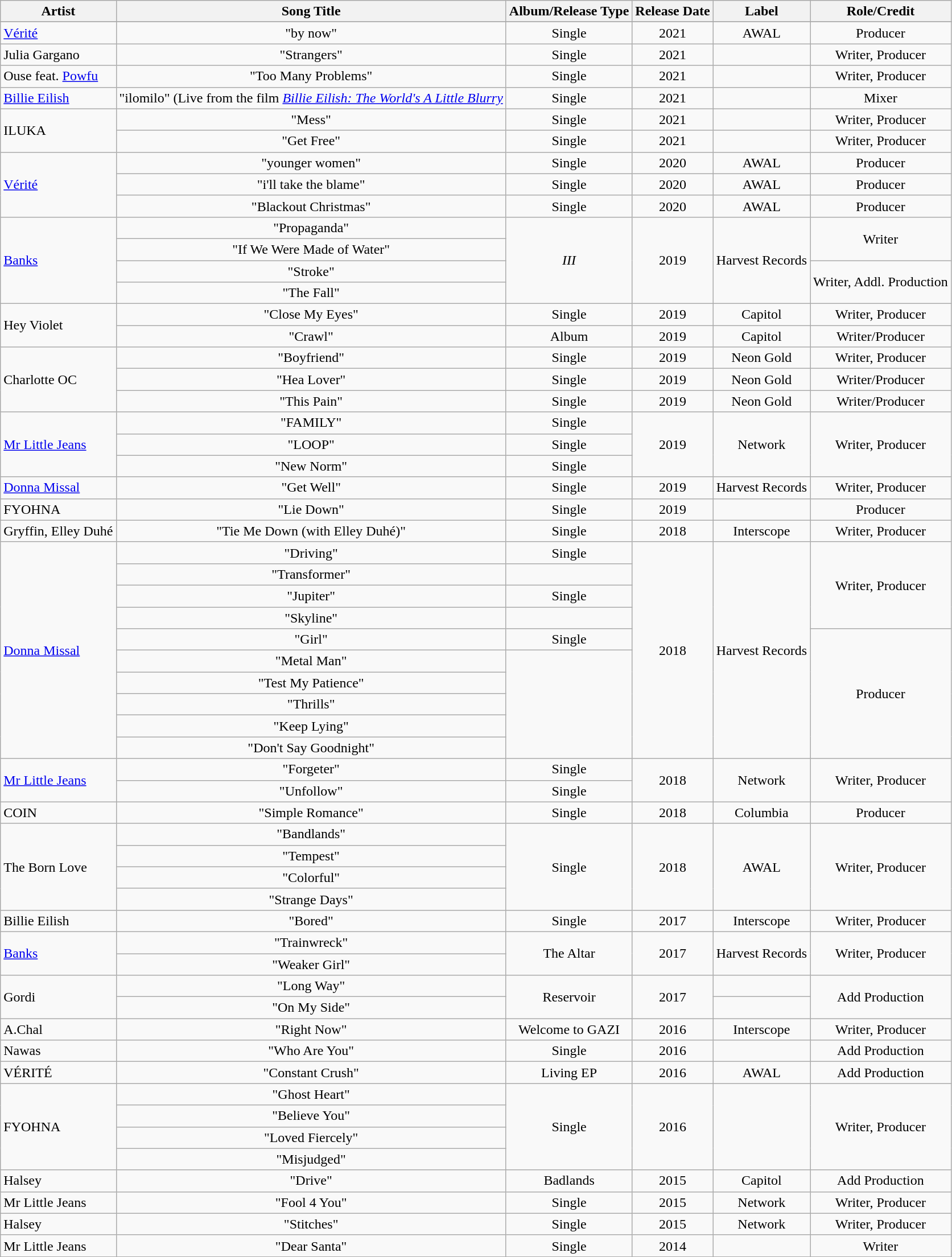<table class="wikitable plainrowheaders" style="text-align:center;">
<tr>
<th rowspan="1" scope="col">Artist</th>
<th rowspan="1" scope="col">Song Title</th>
<th rowspan="1" scope="col">Album/Release Type</th>
<th rowspan="1" scope="col">Release Date</th>
<th rowspan="1" scope="col">Label</th>
<th rowspan="1" scope="col">Role/Credit</th>
</tr>
<tr>
</tr>
<tr>
<td align="left"><a href='#'>Vérité</a></td>
<td>"by now"</td>
<td>Single</td>
<td>2021</td>
<td>AWAL</td>
<td>Producer</td>
</tr>
<tr>
<td align="left">Julia Gargano</td>
<td>"Strangers"</td>
<td>Single</td>
<td>2021</td>
<td></td>
<td>Writer, Producer</td>
</tr>
<tr>
<td align="left">Ouse feat. <a href='#'>Powfu</a></td>
<td>"Too Many Problems"</td>
<td>Single</td>
<td>2021</td>
<td></td>
<td>Writer, Producer</td>
</tr>
<tr>
<td align="left"><a href='#'>Billie Eilish</a></td>
<td>"ilomilo" (Live from the film <em><a href='#'>Billie Eilish: The World's A Little Blurry</a></em></td>
<td>Single</td>
<td>2021</td>
<td></td>
<td>Mixer</td>
</tr>
<tr>
<td rowspan="2" scope="row" align="left">ILUKA</td>
<td>"Mess"</td>
<td>Single</td>
<td>2021</td>
<td></td>
<td>Writer, Producer</td>
</tr>
<tr>
<td>"Get Free"</td>
<td>Single</td>
<td>2021</td>
<td></td>
<td>Writer, Producer</td>
</tr>
<tr>
<td rowspan="3" scope="row" align="left"><a href='#'>Vérité</a></td>
<td>"younger women"</td>
<td>Single</td>
<td>2020</td>
<td>AWAL</td>
<td>Producer</td>
</tr>
<tr>
<td>"i'll take the blame"</td>
<td>Single</td>
<td>2020</td>
<td>AWAL</td>
<td>Producer</td>
</tr>
<tr>
<td>"Blackout Christmas"</td>
<td>Single</td>
<td>2020</td>
<td>AWAL</td>
<td>Producer</td>
</tr>
<tr>
<td rowspan="4" scope="row" align="left"><a href='#'>Banks</a></td>
<td>"Propaganda"</td>
<td rowspan="4"><em>III</em></td>
<td rowspan="4">2019</td>
<td rowspan="4">Harvest Records</td>
<td rowspan="2">Writer</td>
</tr>
<tr>
<td>"If We Were Made of Water"</td>
</tr>
<tr>
<td>"Stroke"</td>
<td rowspan="2">Writer, Addl. Production</td>
</tr>
<tr>
<td>"The Fall"</td>
</tr>
<tr>
<td rowspan="2" scope="row" align="left">Hey Violet</td>
<td>"Close My Eyes"</td>
<td>Single</td>
<td>2019</td>
<td>Capitol</td>
<td>Writer, Producer</td>
</tr>
<tr>
<td>"Crawl"</td>
<td>Album</td>
<td>2019</td>
<td>Capitol</td>
<td>Writer/Producer</td>
</tr>
<tr>
<td rowspan="3" scope="row" align="left">Charlotte OC</td>
<td>"Boyfriend"</td>
<td>Single</td>
<td>2019</td>
<td>Neon Gold</td>
<td>Writer, Producer</td>
</tr>
<tr>
<td>"Hea Lover"</td>
<td>Single</td>
<td>2019</td>
<td>Neon Gold</td>
<td>Writer/Producer</td>
</tr>
<tr>
<td>"This Pain"</td>
<td>Single</td>
<td>2019</td>
<td>Neon Gold</td>
<td>Writer/Producer</td>
</tr>
<tr>
<td rowspan="3" scope="row" align="left"><a href='#'>Mr Little Jeans</a></td>
<td>"FAMILY"</td>
<td>Single</td>
<td rowspan="3">2019</td>
<td rowspan="3">Network</td>
<td rowspan="3">Writer, Producer</td>
</tr>
<tr>
<td>"LOOP"</td>
<td>Single</td>
</tr>
<tr>
<td>"New Norm"</td>
<td>Single</td>
</tr>
<tr>
<td align="left"><a href='#'>Donna Missal</a></td>
<td>"Get Well"</td>
<td>Single</td>
<td>2019</td>
<td>Harvest Records</td>
<td>Writer, Producer</td>
</tr>
<tr>
<td align="left">FYOHNA</td>
<td>"Lie Down"</td>
<td>Single</td>
<td>2019</td>
<td></td>
<td>Producer</td>
</tr>
<tr>
<td align="left">Gryffin, Elley Duhé</td>
<td>"Tie Me Down (with Elley Duhé)"</td>
<td>Single</td>
<td>2018</td>
<td>Interscope</td>
<td>Writer, Producer</td>
</tr>
<tr>
<td rowspan="10" scope="row" align="left"><a href='#'>Donna Missal</a></td>
<td>"Driving"</td>
<td>Single</td>
<td rowspan="10">2018</td>
<td rowspan="10">Harvest Records</td>
<td rowspan="4">Writer, Producer</td>
</tr>
<tr>
<td>"Transformer"</td>
<td></td>
</tr>
<tr>
<td>"Jupiter"</td>
<td>Single</td>
</tr>
<tr>
<td>"Skyline"</td>
<td></td>
</tr>
<tr>
<td>"Girl"</td>
<td>Single</td>
<td rowspan="6">Producer</td>
</tr>
<tr>
<td>"Metal Man"</td>
</tr>
<tr>
<td>"Test My Patience"</td>
</tr>
<tr>
<td>"Thrills"</td>
</tr>
<tr>
<td>"Keep Lying"</td>
</tr>
<tr>
<td>"Don't Say Goodnight"</td>
</tr>
<tr>
<td rowspan="2" scope="row" align="left"><a href='#'>Mr Little Jeans</a></td>
<td>"Forgeter"</td>
<td>Single</td>
<td rowspan="2">2018</td>
<td rowspan="2">Network</td>
<td rowspan="2">Writer, Producer</td>
</tr>
<tr>
<td>"Unfollow"</td>
<td>Single</td>
</tr>
<tr>
<td align="left">COIN</td>
<td>"Simple Romance"</td>
<td>Single</td>
<td>2018</td>
<td>Columbia</td>
<td>Producer</td>
</tr>
<tr>
<td rowspan="4" scope="row" align="left">The Born Love</td>
<td>"Bandlands"</td>
<td rowspan="4">Single</td>
<td rowspan="4">2018</td>
<td rowspan="4">AWAL</td>
<td rowspan="4">Writer, Producer</td>
</tr>
<tr>
<td>"Tempest"</td>
</tr>
<tr>
<td>"Colorful"</td>
</tr>
<tr>
<td>"Strange Days"</td>
</tr>
<tr>
<td align="left">Billie Eilish</td>
<td>"Bored"</td>
<td>Single</td>
<td>2017</td>
<td>Interscope</td>
<td>Writer, Producer</td>
</tr>
<tr>
<td rowspan="2" scope="row" align="left"><a href='#'>Banks</a></td>
<td>"Trainwreck"</td>
<td rowspan="2">The Altar</td>
<td rowspan="2">2017</td>
<td rowspan="2">Harvest Records</td>
<td rowspan="2">Writer, Producer</td>
</tr>
<tr>
<td>"Weaker Girl"</td>
</tr>
<tr>
<td rowspan="2" scope="row" align="left">Gordi</td>
<td>"Long Way"</td>
<td rowspan="2">Reservoir</td>
<td rowspan="2">2017</td>
<td></td>
<td rowspan="2">Add Production</td>
</tr>
<tr>
<td>"On My Side"</td>
</tr>
<tr>
<td align="left">A.Chal</td>
<td>"Right Now"</td>
<td>Welcome to GAZI</td>
<td>2016</td>
<td>Interscope</td>
<td>Writer, Producer</td>
</tr>
<tr>
<td align="left">Nawas</td>
<td>"Who Are You"</td>
<td>Single</td>
<td>2016</td>
<td></td>
<td>Add Production</td>
</tr>
<tr>
<td align="left">VÉRITÉ</td>
<td>"Constant Crush"</td>
<td>Living EP</td>
<td>2016</td>
<td>AWAL</td>
<td>Add Production</td>
</tr>
<tr>
<td rowspan="4" scope="row" align="left">FYOHNA</td>
<td>"Ghost Heart"</td>
<td rowspan="4">Single</td>
<td rowspan="4">2016</td>
<td rowspan="4"></td>
<td rowspan="4">Writer, Producer</td>
</tr>
<tr>
<td>"Believe You"</td>
</tr>
<tr>
<td>"Loved Fiercely"</td>
</tr>
<tr>
<td>"Misjudged"</td>
</tr>
<tr>
<td align="left">Halsey</td>
<td>"Drive"</td>
<td>Badlands</td>
<td>2015</td>
<td>Capitol</td>
<td>Add Production</td>
</tr>
<tr>
<td align="left">Mr Little Jeans</td>
<td>"Fool 4 You"</td>
<td>Single</td>
<td>2015</td>
<td>Network</td>
<td>Writer, Producer</td>
</tr>
<tr>
<td align="left">Halsey</td>
<td>"Stitches"</td>
<td>Single</td>
<td>2015</td>
<td>Network</td>
<td>Writer, Producer</td>
</tr>
<tr>
<td align="left">Mr Little Jeans</td>
<td>"Dear Santa"</td>
<td>Single</td>
<td>2014</td>
<td></td>
<td>Writer</td>
</tr>
<tr>
</tr>
</table>
